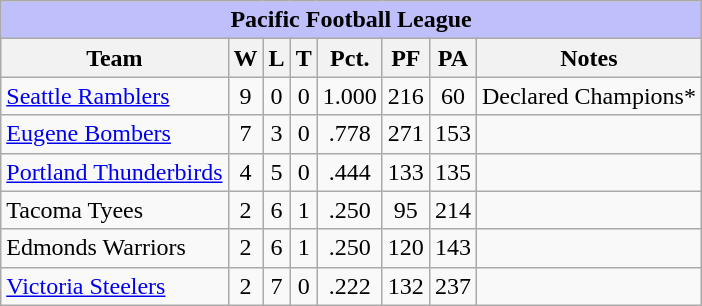<table class="wikitable">
<tr style="background:#bfbffb;">
<td colspan="8" style="text-align:center;"><strong>Pacific Football League</strong></td>
</tr>
<tr style="background:#efefef;">
<th>Team</th>
<th>W</th>
<th>L</th>
<th>T</th>
<th>Pct.</th>
<th>PF</th>
<th>PA</th>
<th>Notes</th>
</tr>
<tr align="center">
<td align="left"><a href='#'>Seattle Ramblers</a></td>
<td>9</td>
<td>0</td>
<td>0</td>
<td>1.000</td>
<td>216</td>
<td>60</td>
<td>Declared Champions*</td>
</tr>
<tr align="center">
<td align="left"><a href='#'>Eugene Bombers</a></td>
<td>7</td>
<td>3</td>
<td>0</td>
<td>.778</td>
<td>271</td>
<td>153</td>
<td></td>
</tr>
<tr align="center">
<td align="left"><a href='#'>Portland Thunderbirds</a></td>
<td>4</td>
<td>5</td>
<td>0</td>
<td>.444</td>
<td>133</td>
<td>135</td>
<td></td>
</tr>
<tr align="center">
<td align="left">Tacoma Tyees</td>
<td>2</td>
<td>6</td>
<td>1</td>
<td>.250</td>
<td>95</td>
<td>214</td>
<td></td>
</tr>
<tr align="center">
<td align="left">Edmonds Warriors</td>
<td>2</td>
<td>6</td>
<td>1</td>
<td>.250</td>
<td>120</td>
<td>143</td>
<td></td>
</tr>
<tr align="center">
<td align="left"><a href='#'>Victoria Steelers</a></td>
<td>2</td>
<td>7</td>
<td>0</td>
<td>.222</td>
<td>132</td>
<td>237</td>
<td></td>
</tr>
</table>
